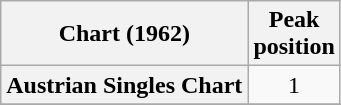<table class="wikitable sortable plainrowheaders" style="text-align:center">
<tr>
<th scope="col">Chart (1962)</th>
<th scope="col">Peak<br>position</th>
</tr>
<tr>
<th scope="row">Austrian Singles Chart</th>
<td>1</td>
</tr>
<tr>
</tr>
<tr>
</tr>
</table>
